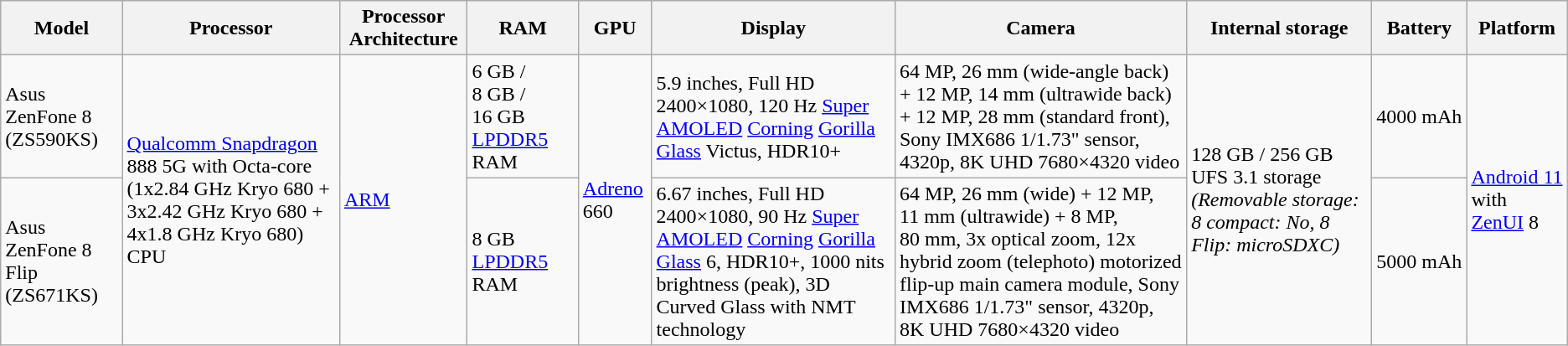<table class = "wikitable sortable">
<tr>
<th>Model</th>
<th>Processor</th>
<th>Processor Architecture</th>
<th>RAM</th>
<th>GPU</th>
<th>Display</th>
<th>Camera</th>
<th>Internal storage</th>
<th>Battery</th>
<th>Platform</th>
</tr>
<tr>
<td>Asus ZenFone 8 (ZS590KS)</td>
<td rowspan="2"><a href='#'>Qualcomm Snapdragon</a> 888 5G with Octa-core (1x2.84 GHz Kryo 680 + 3x2.42 GHz Kryo 680 + 4x1.8 GHz Kryo 680) CPU</td>
<td rowspan="2"><a href='#'>ARM</a></td>
<td>6 GB / 8 GB / 16 GB <a href='#'>LPDDR5</a> RAM</td>
<td rowspan="2"><a href='#'>Adreno</a> 660</td>
<td>5.9 inches, Full HD 2400×1080, 120 Hz <a href='#'>Super AMOLED</a> <a href='#'>Corning</a> <a href='#'>Gorilla Glass</a> Victus, HDR10+</td>
<td>64 MP, 26 mm (wide-angle back) + 12 MP, 14 mm (ultrawide back) + 12 MP, 28 mm (standard front), Sony IMX686 1/1.73" sensor, 4320p, 8K UHD 7680×4320 video</td>
<td rowspan="2">128 GB / 256 GB UFS 3.1 storage <em>(Removable storage: 8 compact: No, 8 Flip: microSDXC)</em></td>
<td>4000 mAh</td>
<td rowspan="2"><a href='#'>Android 11</a> with <a href='#'>ZenUI</a> 8</td>
</tr>
<tr>
<td>Asus ZenFone 8 Flip (ZS671KS)</td>
<td>8 GB <a href='#'>LPDDR5</a> RAM</td>
<td>6.67 inches, Full HD 2400×1080, 90 Hz <a href='#'>Super AMOLED</a> <a href='#'>Corning</a> <a href='#'>Gorilla Glass</a> 6, HDR10+, 1000 nits brightness (peak), 3D Curved Glass with NMT technology</td>
<td>64 MP, 26 mm (wide) + 12 MP, 11 mm (ultrawide) + 8 MP, 80 mm, 3x optical zoom, 12x hybrid zoom (telephoto) motorized flip-up main camera module, Sony IMX686 1/1.73" sensor, 4320p, 8K UHD 7680×4320 video</td>
<td>5000 mAh</td>
</tr>
</table>
